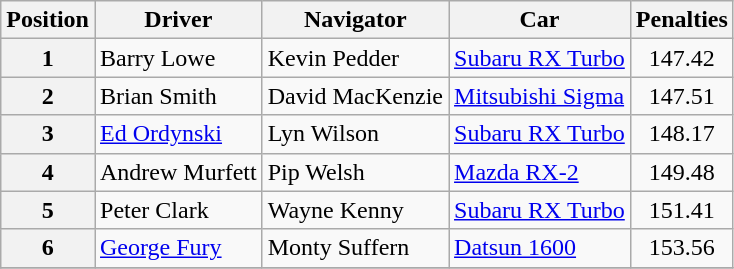<table class="wikitable" border="1">
<tr>
<th>Position</th>
<th>Driver</th>
<th>Navigator</th>
<th>Car</th>
<th>Penalties</th>
</tr>
<tr>
<th>1</th>
<td>Barry Lowe</td>
<td>Kevin Pedder</td>
<td><a href='#'>Subaru RX Turbo</a></td>
<td align="center">147.42</td>
</tr>
<tr>
<th>2</th>
<td>Brian Smith</td>
<td>David MacKenzie</td>
<td><a href='#'>Mitsubishi Sigma</a></td>
<td align="center">147.51</td>
</tr>
<tr>
<th>3</th>
<td><a href='#'>Ed Ordynski</a></td>
<td>Lyn Wilson</td>
<td><a href='#'>Subaru RX Turbo</a></td>
<td align="center">148.17</td>
</tr>
<tr>
<th>4</th>
<td>Andrew Murfett</td>
<td>Pip Welsh</td>
<td><a href='#'>Mazda RX-2</a></td>
<td align="center">149.48</td>
</tr>
<tr>
<th>5</th>
<td>Peter Clark</td>
<td>Wayne Kenny</td>
<td><a href='#'>Subaru RX Turbo</a></td>
<td align="center">151.41</td>
</tr>
<tr>
<th>6</th>
<td><a href='#'>George Fury</a></td>
<td>Monty Suffern</td>
<td><a href='#'>Datsun 1600</a></td>
<td align="center">153.56</td>
</tr>
<tr>
</tr>
</table>
